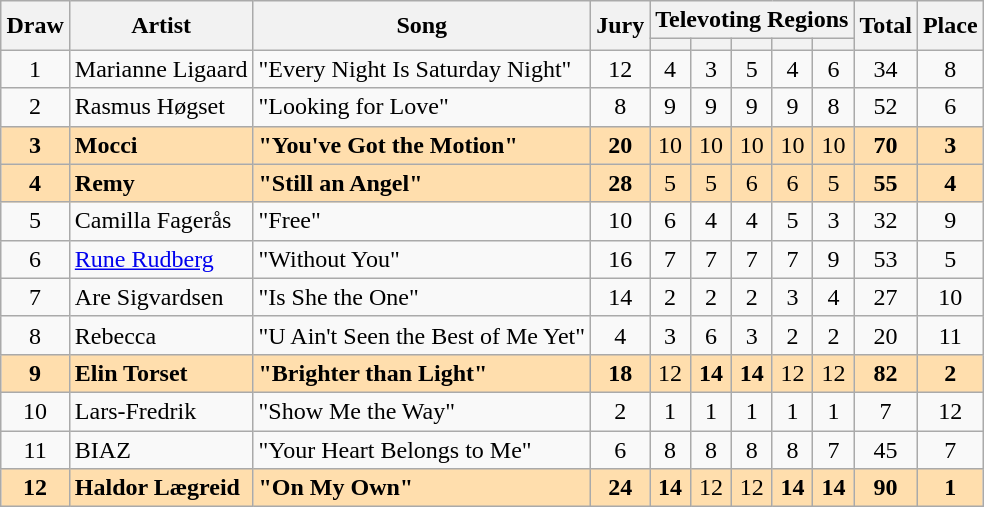<table class="sortable wikitable" style="margin: 1em auto 1em auto; text-align:center">
<tr>
<th rowspan="2">Draw</th>
<th rowspan="2">Artist</th>
<th rowspan="2">Song</th>
<th rowspan="2">Jury</th>
<th colspan="5" class="unsortable">Televoting Regions</th>
<th rowspan="2">Total</th>
<th rowspan="2">Place</th>
</tr>
<tr>
<th></th>
<th></th>
<th></th>
<th></th>
<th></th>
</tr>
<tr>
<td>1</td>
<td align="left">Marianne Ligaard</td>
<td align="left">"Every Night Is Saturday Night"</td>
<td>12</td>
<td>4</td>
<td>3</td>
<td>5</td>
<td>4</td>
<td>6</td>
<td>34</td>
<td>8</td>
</tr>
<tr>
<td>2</td>
<td align="left">Rasmus Høgset</td>
<td align="left">"Looking for Love"</td>
<td>8</td>
<td>9</td>
<td>9</td>
<td>9</td>
<td>9</td>
<td>8</td>
<td>52</td>
<td>6</td>
</tr>
<tr style="background:navajowhite;">
<td><strong>3</strong></td>
<td align="left"><strong>Mocci</strong></td>
<td align="left"><strong>"You've Got the Motion"</strong></td>
<td><strong>20</strong></td>
<td>10</td>
<td>10</td>
<td>10</td>
<td>10</td>
<td>10</td>
<td><strong>70</strong></td>
<td><strong>3</strong></td>
</tr>
<tr style="background:navajowhite;">
<td><strong>4</strong></td>
<td align="left"><strong>Remy</strong></td>
<td align="left"><strong>"Still an Angel"</strong></td>
<td><strong>28</strong></td>
<td>5</td>
<td>5</td>
<td>6</td>
<td>6</td>
<td>5</td>
<td><strong>55</strong></td>
<td><strong>4</strong></td>
</tr>
<tr>
<td>5</td>
<td align="left">Camilla Fagerås</td>
<td align="left">"Free"</td>
<td>10</td>
<td>6</td>
<td>4</td>
<td>4</td>
<td>5</td>
<td>3</td>
<td>32</td>
<td>9</td>
</tr>
<tr>
<td>6</td>
<td align="left"><a href='#'>Rune Rudberg</a></td>
<td align="left">"Without You"</td>
<td>16</td>
<td>7</td>
<td>7</td>
<td>7</td>
<td>7</td>
<td>9</td>
<td>53</td>
<td>5</td>
</tr>
<tr>
<td>7</td>
<td align="left">Are Sigvardsen</td>
<td align="left">"Is She the One"</td>
<td>14</td>
<td>2</td>
<td>2</td>
<td>2</td>
<td>3</td>
<td>4</td>
<td>27</td>
<td>10</td>
</tr>
<tr>
<td>8</td>
<td align="left">Rebecca</td>
<td align="left">"U Ain't Seen the Best of Me Yet"</td>
<td>4</td>
<td>3</td>
<td>6</td>
<td>3</td>
<td>2</td>
<td>2</td>
<td>20</td>
<td>11</td>
</tr>
<tr style="background:navajowhite;">
<td><strong>9</strong></td>
<td align="left"><strong>Elin Torset</strong></td>
<td align="left"><strong>"Brighter than Light"</strong></td>
<td><strong>18</strong></td>
<td>12</td>
<td><strong>14</strong></td>
<td><strong>14</strong></td>
<td>12</td>
<td>12</td>
<td><strong>82</strong></td>
<td><strong>2</strong></td>
</tr>
<tr>
<td>10</td>
<td align="left">Lars-Fredrik</td>
<td align="left">"Show Me the Way"</td>
<td>2</td>
<td>1</td>
<td>1</td>
<td>1</td>
<td>1</td>
<td>1</td>
<td>7</td>
<td>12</td>
</tr>
<tr>
<td>11</td>
<td align="left">BIAZ</td>
<td align="left">"Your Heart Belongs to Me"</td>
<td>6</td>
<td>8</td>
<td>8</td>
<td>8</td>
<td>8</td>
<td>7</td>
<td>45</td>
<td>7</td>
</tr>
<tr style="background:navajowhite;">
<td><strong>12</strong></td>
<td align="left"><strong>Haldor Lægreid</strong></td>
<td align="left"><strong>"On My Own"</strong></td>
<td><strong>24</strong></td>
<td><strong>14</strong></td>
<td>12</td>
<td>12</td>
<td><strong>14</strong></td>
<td><strong>14</strong></td>
<td><strong>90</strong></td>
<td><strong>1</strong></td>
</tr>
</table>
